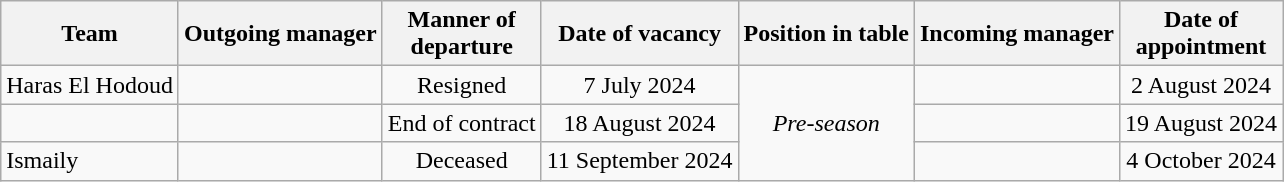<table class="wikitable sortable">
<tr>
<th>Team</th>
<th>Outgoing manager</th>
<th>Manner of<br>departure</th>
<th>Date of vacancy</th>
<th>Position in table</th>
<th>Incoming manager</th>
<th>Date of<br>appointment</th>
</tr>
<tr>
<td>Haras El Hodoud</td>
<td></td>
<td align=center>Resigned</td>
<td align=center>7 July 2024</td>
<td align=center rowspan=3><em>Pre-season</em></td>
<td></td>
<td align=center>2 August 2024</td>
</tr>
<tr>
<td></td>
<td></td>
<td align=center>End of contract</td>
<td align=center>18 August 2024</td>
<td></td>
<td align=center>19 August 2024</td>
</tr>
<tr>
<td>Ismaily</td>
<td></td>
<td align=center>Deceased</td>
<td align=center>11 September 2024</td>
<td></td>
<td align=center>4 October 2024</td>
</tr>
</table>
